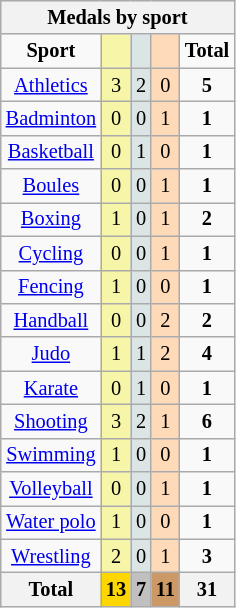<table class="wikitable" style="font-size:85%">
<tr style="background:#efefef;">
<th colspan=7><strong>Medals by sport</strong></th>
</tr>
<tr align=center>
<td><strong>Sport</strong></td>
<td bgcolor=#f7f6a8></td>
<td bgcolor=#dce5e5></td>
<td bgcolor=#ffdab9></td>
<td><strong>Total</strong></td>
</tr>
<tr align=center>
<td><a href='#'>Athletics</a></td>
<td style="background:#F7F6A8;">3</td>
<td style="background:#DCE5E5;">2</td>
<td style="background:#FFDAB9;">0</td>
<td><strong>5</strong></td>
</tr>
<tr align=center>
<td><a href='#'>Badminton</a></td>
<td style="background:#F7F6A8;">0</td>
<td style="background:#DCE5E5;">0</td>
<td style="background:#FFDAB9;">1</td>
<td><strong>1</strong></td>
</tr>
<tr align=center>
<td><a href='#'>Basketball</a></td>
<td style="background:#F7F6A8;">0</td>
<td style="background:#DCE5E5;">1</td>
<td style="background:#FFDAB9;">0</td>
<td><strong>1</strong></td>
</tr>
<tr align=center>
<td><a href='#'>Boules</a></td>
<td style="background:#F7F6A8;">0</td>
<td style="background:#DCE5E5;">0</td>
<td style="background:#FFDAB9;">1</td>
<td><strong>1</strong></td>
</tr>
<tr align=center>
<td><a href='#'>Boxing</a></td>
<td style="background:#F7F6A8;">1</td>
<td style="background:#DCE5E5;">0</td>
<td style="background:#FFDAB9;">1</td>
<td><strong>2</strong></td>
</tr>
<tr align=center>
<td><a href='#'>Cycling</a></td>
<td style="background:#F7F6A8;">0</td>
<td style="background:#DCE5E5;">0</td>
<td style="background:#FFDAB9;">1</td>
<td><strong>1</strong></td>
</tr>
<tr align=center>
<td><a href='#'>Fencing</a></td>
<td style="background:#F7F6A8;">1</td>
<td style="background:#DCE5E5;">0</td>
<td style="background:#FFDAB9;">0</td>
<td><strong>1</strong></td>
</tr>
<tr align=center>
<td><a href='#'>Handball</a></td>
<td style="background:#F7F6A8;">0</td>
<td style="background:#DCE5E5;">0</td>
<td style="background:#FFDAB9;">2</td>
<td><strong>2</strong></td>
</tr>
<tr align=center>
<td><a href='#'>Judo</a></td>
<td style="background:#F7F6A8;">1</td>
<td style="background:#DCE5E5;">1</td>
<td style="background:#FFDAB9;">2</td>
<td><strong>4</strong></td>
</tr>
<tr align=center>
<td><a href='#'>Karate</a></td>
<td style="background:#F7F6A8;">0</td>
<td style="background:#DCE5E5;">1</td>
<td style="background:#FFDAB9;">0</td>
<td><strong>1</strong></td>
</tr>
<tr align=center>
<td><a href='#'>Shooting</a></td>
<td style="background:#F7F6A8;">3</td>
<td style="background:#DCE5E5;">2</td>
<td style="background:#FFDAB9;">1</td>
<td><strong>6</strong></td>
</tr>
<tr align=center>
<td><a href='#'>Swimming</a></td>
<td style="background:#F7F6A8;">1</td>
<td style="background:#DCE5E5;">0</td>
<td style="background:#FFDAB9;">0</td>
<td><strong>1</strong></td>
</tr>
<tr align=center>
<td><a href='#'>Volleyball</a></td>
<td style="background:#F7F6A8;">0</td>
<td style="background:#DCE5E5;">0</td>
<td style="background:#FFDAB9;">1</td>
<td><strong>1</strong></td>
</tr>
<tr align=center>
<td><a href='#'>Water polo</a></td>
<td style="background:#F7F6A8;">1</td>
<td style="background:#DCE5E5;">0</td>
<td style="background:#FFDAB9;">0</td>
<td><strong>1</strong></td>
</tr>
<tr align=center>
<td><a href='#'>Wrestling</a></td>
<td style="background:#F7F6A8;">2</td>
<td style="background:#DCE5E5;">0</td>
<td style="background:#FFDAB9;">1</td>
<td><strong>3</strong></td>
</tr>
<tr align=center>
<th><strong>Total</strong></th>
<th style="background:gold;"><strong>13</strong></th>
<th style="background:silver;"><strong>7</strong></th>
<th style="background:#c96;"><strong>11</strong></th>
<th><strong>31</strong></th>
</tr>
</table>
